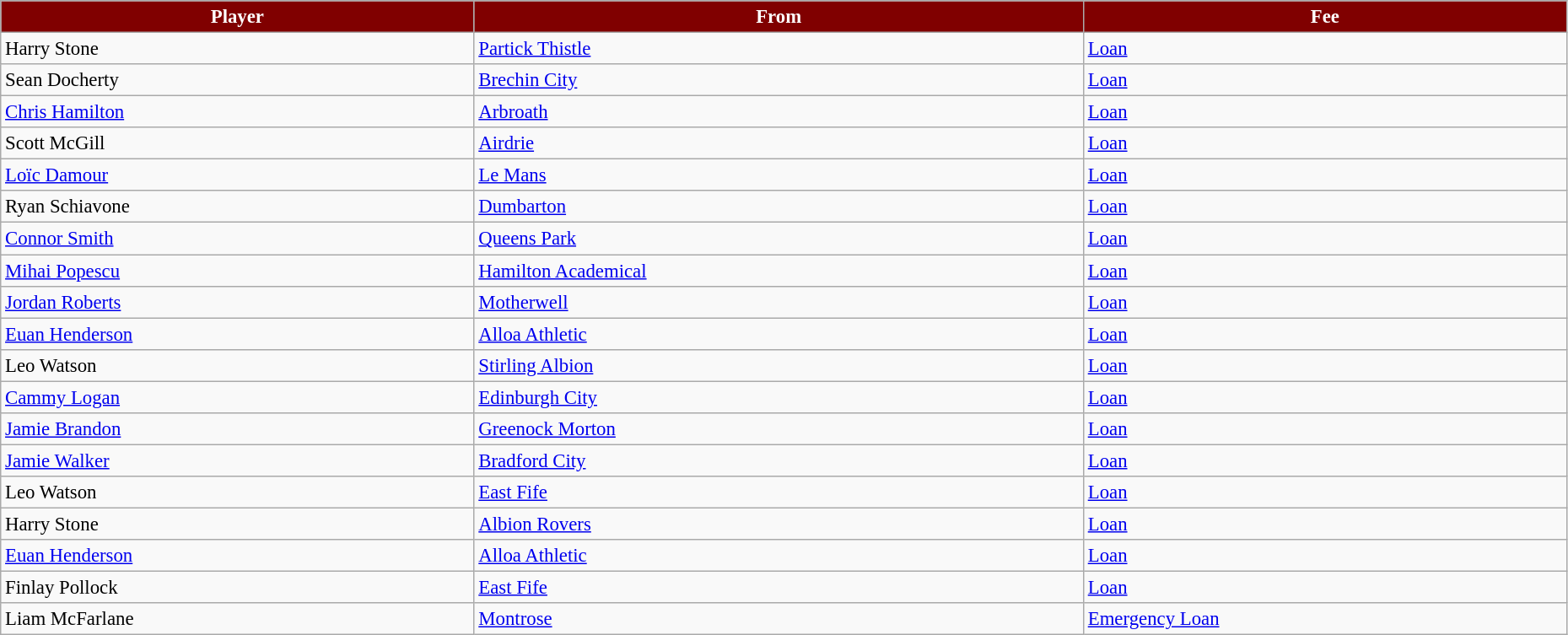<table class="wikitable" style="text-align:left; font-size:95%;width:98%;">
<tr>
<th style="background:maroon; color:white;">Player</th>
<th style="background:maroon; color:white;">From</th>
<th style="background:maroon; color:white;">Fee</th>
</tr>
<tr>
<td> Harry Stone</td>
<td> <a href='#'>Partick Thistle</a></td>
<td><a href='#'>Loan</a></td>
</tr>
<tr>
<td> Sean Docherty</td>
<td> <a href='#'>Brechin City</a></td>
<td><a href='#'>Loan</a></td>
</tr>
<tr>
<td> <a href='#'>Chris Hamilton</a></td>
<td> <a href='#'>Arbroath</a></td>
<td><a href='#'>Loan</a></td>
</tr>
<tr>
<td> Scott McGill</td>
<td> <a href='#'>Airdrie</a></td>
<td><a href='#'>Loan</a></td>
</tr>
<tr>
<td> <a href='#'>Loïc Damour</a></td>
<td> <a href='#'>Le Mans</a></td>
<td><a href='#'>Loan</a></td>
</tr>
<tr>
<td> Ryan Schiavone</td>
<td> <a href='#'>Dumbarton</a></td>
<td><a href='#'>Loan</a></td>
</tr>
<tr>
<td> <a href='#'>Connor Smith</a></td>
<td> <a href='#'>Queens Park</a></td>
<td><a href='#'>Loan</a></td>
</tr>
<tr>
<td> <a href='#'>Mihai Popescu</a></td>
<td> <a href='#'>Hamilton Academical</a></td>
<td><a href='#'>Loan</a></td>
</tr>
<tr>
<td> <a href='#'>Jordan Roberts</a></td>
<td> <a href='#'>Motherwell</a></td>
<td><a href='#'>Loan</a></td>
</tr>
<tr>
<td> <a href='#'>Euan Henderson</a></td>
<td> <a href='#'>Alloa Athletic</a></td>
<td><a href='#'>Loan</a></td>
</tr>
<tr>
<td> Leo Watson</td>
<td> <a href='#'>Stirling Albion</a></td>
<td><a href='#'>Loan</a></td>
</tr>
<tr>
<td> <a href='#'>Cammy Logan</a></td>
<td> <a href='#'>Edinburgh City</a></td>
<td><a href='#'>Loan</a></td>
</tr>
<tr>
<td> <a href='#'>Jamie Brandon</a></td>
<td> <a href='#'>Greenock Morton</a></td>
<td><a href='#'>Loan</a></td>
</tr>
<tr>
<td> <a href='#'>Jamie Walker</a></td>
<td> <a href='#'>Bradford City</a></td>
<td><a href='#'>Loan</a></td>
</tr>
<tr>
<td> Leo Watson</td>
<td> <a href='#'>East Fife</a></td>
<td><a href='#'>Loan</a></td>
</tr>
<tr>
<td> Harry Stone</td>
<td> <a href='#'>Albion Rovers</a></td>
<td><a href='#'>Loan</a></td>
</tr>
<tr>
<td> <a href='#'>Euan Henderson</a></td>
<td> <a href='#'>Alloa Athletic</a></td>
<td><a href='#'>Loan</a></td>
</tr>
<tr>
<td> Finlay Pollock</td>
<td> <a href='#'>East Fife</a></td>
<td><a href='#'>Loan</a></td>
</tr>
<tr>
<td> Liam McFarlane</td>
<td> <a href='#'>Montrose</a></td>
<td><a href='#'>Emergency Loan</a></td>
</tr>
</table>
